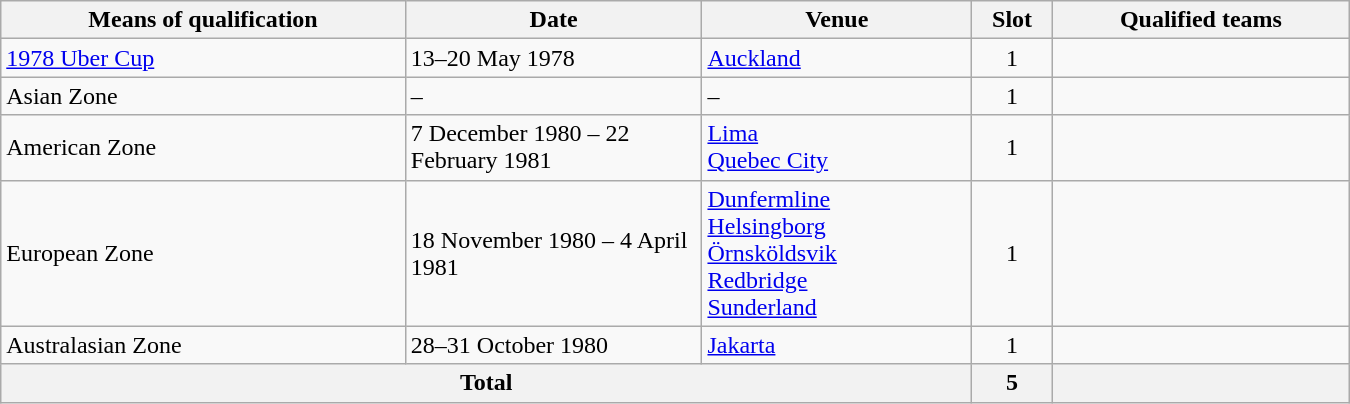<table class="wikitable" width="900">
<tr>
<th width="30%">Means of qualification</th>
<th width="22%">Date</th>
<th width="20%">Venue</th>
<th width="6%">Slot</th>
<th width="22%">Qualified teams</th>
</tr>
<tr>
<td><a href='#'>1978 Uber Cup</a></td>
<td>13–20 May 1978</td>
<td><a href='#'>Auckland</a></td>
<td align="center">1</td>
<td></td>
</tr>
<tr>
<td>Asian Zone</td>
<td>–</td>
<td>–</td>
<td align="center">1</td>
<td></td>
</tr>
<tr>
<td>American Zone</td>
<td>7 December 1980 – 22 February 1981</td>
<td><a href='#'>Lima</a><br><a href='#'>Quebec City</a></td>
<td align="center">1</td>
<td></td>
</tr>
<tr>
<td>European Zone</td>
<td>18 November 1980 – 4 April 1981</td>
<td><a href='#'>Dunfermline</a><br><a href='#'>Helsingborg</a><br><a href='#'>Örnsköldsvik</a><br><a href='#'>Redbridge</a><br><a href='#'>Sunderland</a></td>
<td align="center">1</td>
<td></td>
</tr>
<tr>
<td>Australasian Zone</td>
<td>28–31 October 1980</td>
<td><a href='#'>Jakarta</a></td>
<td align="center">1</td>
<td></td>
</tr>
<tr>
<th colspan="3">Total</th>
<th>5</th>
<th></th>
</tr>
</table>
